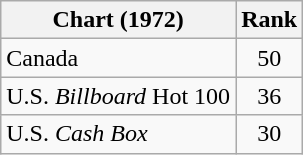<table class="wikitable sortable">
<tr>
<th>Chart (1972)</th>
<th>Rank</th>
</tr>
<tr>
<td>Canada </td>
<td style="text-align:center;">50</td>
</tr>
<tr>
<td>U.S. <em>Billboard</em> Hot 100 </td>
<td style="text-align:center;">36</td>
</tr>
<tr>
<td>U.S. <em>Cash Box</em> </td>
<td style="text-align:center;">30</td>
</tr>
</table>
